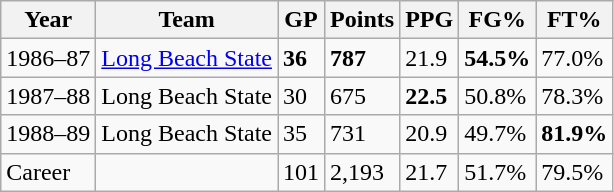<table class="wikitable">
<tr>
<th>Year</th>
<th>Team</th>
<th>GP</th>
<th>Points</th>
<th>PPG</th>
<th>FG%</th>
<th>FT%</th>
</tr>
<tr>
<td>1986–87</td>
<td><a href='#'>Long Beach State</a></td>
<td><strong>36</strong></td>
<td><strong>787</strong></td>
<td>21.9</td>
<td><strong>54.5%</strong></td>
<td>77.0%</td>
</tr>
<tr>
<td>1987–88</td>
<td>Long Beach State</td>
<td>30</td>
<td>675</td>
<td><strong>22.5</strong></td>
<td>50.8%</td>
<td>78.3%</td>
</tr>
<tr>
<td>1988–89</td>
<td>Long Beach State</td>
<td>35</td>
<td>731</td>
<td>20.9</td>
<td>49.7%</td>
<td><strong>81.9%</strong></td>
</tr>
<tr>
<td>Career</td>
<td></td>
<td>101</td>
<td>2,193</td>
<td>21.7</td>
<td>51.7%</td>
<td>79.5%</td>
</tr>
</table>
